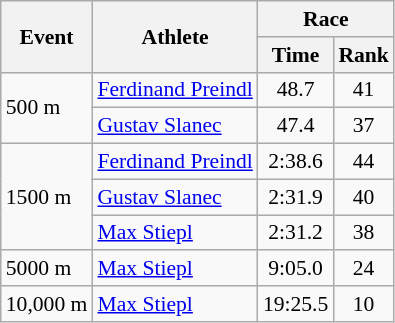<table class="wikitable" border="1" style="font-size:90%">
<tr>
<th rowspan=2>Event</th>
<th rowspan=2>Athlete</th>
<th colspan=2>Race</th>
</tr>
<tr>
<th>Time</th>
<th>Rank</th>
</tr>
<tr>
<td rowspan=2>500 m</td>
<td><a href='#'>Ferdinand Preindl</a></td>
<td align=center>48.7</td>
<td align=center>41</td>
</tr>
<tr>
<td><a href='#'>Gustav Slanec</a></td>
<td align=center>47.4</td>
<td align=center>37</td>
</tr>
<tr>
<td rowspan=3>1500 m</td>
<td><a href='#'>Ferdinand Preindl</a></td>
<td align=center>2:38.6</td>
<td align=center>44</td>
</tr>
<tr>
<td><a href='#'>Gustav Slanec</a></td>
<td align=center>2:31.9</td>
<td align=center>40</td>
</tr>
<tr>
<td><a href='#'>Max Stiepl</a></td>
<td align=center>2:31.2</td>
<td align=center>38</td>
</tr>
<tr>
<td>5000 m</td>
<td><a href='#'>Max Stiepl</a></td>
<td align=center>9:05.0</td>
<td align=center>24</td>
</tr>
<tr>
<td>10,000 m</td>
<td><a href='#'>Max Stiepl</a></td>
<td align=center>19:25.5</td>
<td align=center>10</td>
</tr>
</table>
